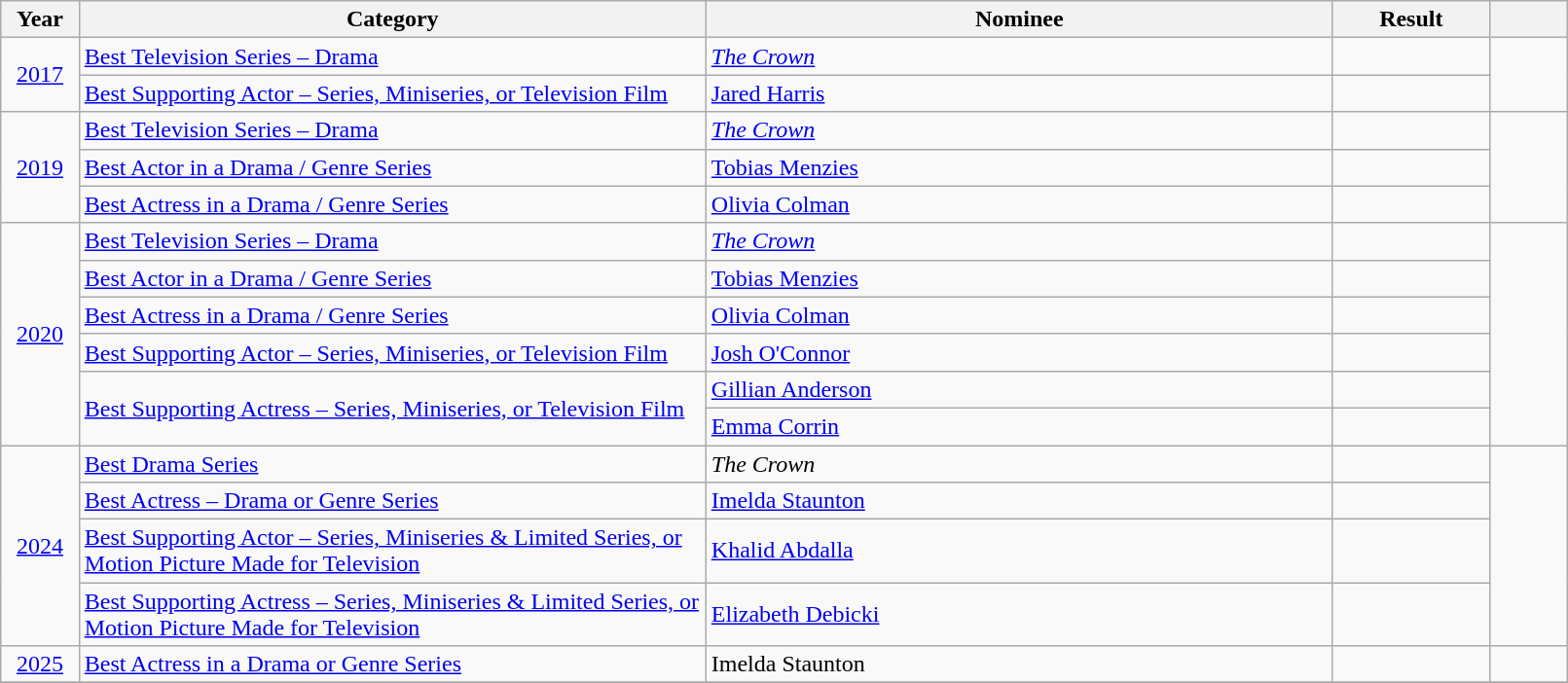<table class="wikitable" style="width:85%;">
<tr>
<th width=5%>Year</th>
<th style="width:40%;">Category</th>
<th style="width:40%;">Nominee</th>
<th style="width:10%;">Result</th>
<th width=5%></th>
</tr>
<tr>
<td style="text-align: center;" rowspan="2"><a href='#'>2017</a></td>
<td><a href='#'>Best Television Series – Drama</a></td>
<td><em><a href='#'>The Crown</a></em></td>
<td></td>
<td rowspan="2"></td>
</tr>
<tr>
<td><a href='#'>Best Supporting Actor – Series, Miniseries, or Television Film</a></td>
<td><a href='#'>Jared Harris</a></td>
<td></td>
</tr>
<tr>
<td style="text-align: center;" rowspan="3"><a href='#'>2019</a></td>
<td><a href='#'>Best Television Series – Drama</a></td>
<td><em><a href='#'>The Crown</a></em></td>
<td></td>
<td rowspan="3"></td>
</tr>
<tr>
<td><a href='#'>Best Actor in a Drama / Genre Series</a></td>
<td><a href='#'>Tobias Menzies</a></td>
<td></td>
</tr>
<tr>
<td><a href='#'>Best Actress in a Drama / Genre Series</a></td>
<td><a href='#'>Olivia Colman</a></td>
<td></td>
</tr>
<tr>
<td style="text-align: center;" rowspan="6"><a href='#'>2020</a></td>
<td><a href='#'>Best Television Series – Drama</a></td>
<td><em><a href='#'>The Crown</a></em></td>
<td></td>
<td rowspan="6"></td>
</tr>
<tr>
<td><a href='#'>Best Actor in a Drama / Genre Series</a></td>
<td><a href='#'>Tobias Menzies</a></td>
<td></td>
</tr>
<tr>
<td><a href='#'>Best Actress in a Drama / Genre Series</a></td>
<td><a href='#'>Olivia Colman</a></td>
<td></td>
</tr>
<tr>
<td><a href='#'>Best Supporting Actor – Series, Miniseries, or Television Film</a></td>
<td><a href='#'>Josh O'Connor</a></td>
<td></td>
</tr>
<tr>
<td rowspan="2"><a href='#'>Best Supporting Actress – Series, Miniseries, or Television Film</a></td>
<td><a href='#'>Gillian Anderson</a></td>
<td></td>
</tr>
<tr>
<td><a href='#'>Emma Corrin</a></td>
<td></td>
</tr>
<tr>
<td style="text-align: center;" rowspan="4"><a href='#'>2024</a></td>
<td><a href='#'>Best Drama Series</a></td>
<td><em>The Crown</em></td>
<td></td>
<td rowspan="4" align="center"></td>
</tr>
<tr>
<td><a href='#'>Best Actress – Drama or Genre Series</a></td>
<td><a href='#'>Imelda Staunton</a></td>
<td></td>
</tr>
<tr>
<td><a href='#'>Best Supporting Actor – Series, Miniseries & Limited Series, or Motion Picture Made for Television</a></td>
<td><a href='#'>Khalid Abdalla</a></td>
<td></td>
</tr>
<tr>
<td><a href='#'>Best Supporting Actress – Series, Miniseries & Limited Series, or Motion Picture Made for Television</a></td>
<td><a href='#'>Elizabeth Debicki</a></td>
<td></td>
</tr>
<tr>
<td align="center"><a href='#'>2025</a></td>
<td><a href='#'>Best Actress in a Drama or Genre Series</a></td>
<td>Imelda Staunton</td>
<td></td>
<td align="center"></td>
</tr>
<tr>
</tr>
</table>
